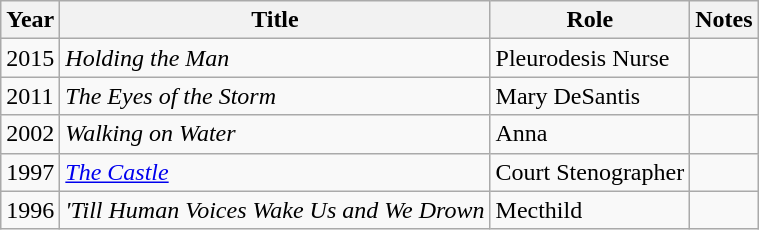<table class="wikitable">
<tr>
<th>Year</th>
<th>Title</th>
<th>Role</th>
<th>Notes</th>
</tr>
<tr>
<td>2015</td>
<td><em>Holding the Man</em></td>
<td>Pleurodesis Nurse</td>
<td></td>
</tr>
<tr>
<td>2011</td>
<td><em>The Eyes of the Storm</em></td>
<td>Mary DeSantis</td>
<td></td>
</tr>
<tr>
<td>2002</td>
<td><em>Walking on Water</em></td>
<td>Anna</td>
<td></td>
</tr>
<tr>
<td>1997</td>
<td><a href='#'><em>The Castle</em></a></td>
<td>Court Stenographer</td>
<td></td>
</tr>
<tr>
<td>1996</td>
<td><em>'Till Human Voices Wake Us and We Drown</em></td>
<td>Mecthild</td>
<td></td>
</tr>
</table>
